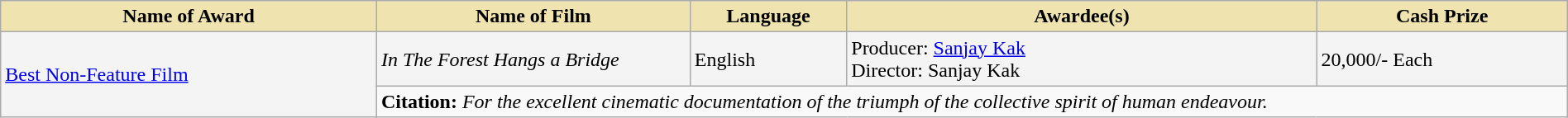<table class="wikitable" style="width:100%;">
<tr>
<th style="background-color:#EFE4B0;width:24%;">Name of Award</th>
<th style="background-color:#EFE4B0;width:20%;">Name of Film</th>
<th style="background-color:#EFE4B0;width:10%;">Language</th>
<th style="background-color:#EFE4B0;width:30%;">Awardee(s)</th>
<th style="background-color:#EFE4B0;width:16%;">Cash Prize</th>
</tr>
<tr style="background-color:#F4F4F4">
<td rowspan="2"><a href='#'>Best Non-Feature Film</a></td>
<td><em>In The Forest Hangs a Bridge</em></td>
<td>English</td>
<td>Producer: <a href='#'>Sanjay Kak</a><br>Director: Sanjay Kak</td>
<td> 20,000/- Each</td>
</tr>
<tr style="background-color:#F9F9F9">
<td colspan="4"><strong>Citation:</strong> <em>For the excellent cinematic documentation of the triumph of the collective spirit of human endeavour.</em></td>
</tr>
</table>
